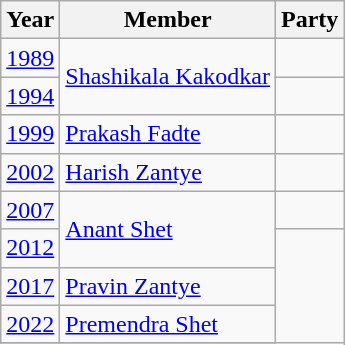<table class="wikitable sortable">
<tr>
<th>Year</th>
<th>Member</th>
<th colspan="2">Party</th>
</tr>
<tr>
<td><a href='#'>1989</a></td>
<td rowspan=2><a href='#'>Shashikala Kakodkar</a></td>
<td></td>
</tr>
<tr>
<td><a href='#'>1994</a></td>
</tr>
<tr>
<td><a href='#'>1999</a></td>
<td><a href='#'>Prakash Fadte</a></td>
<td></td>
</tr>
<tr>
<td><a href='#'>2002</a></td>
<td><a href='#'>Harish Zantye</a></td>
<td></td>
</tr>
<tr>
<td><a href='#'>2007</a></td>
<td rowspan=2><a href='#'>Anant Shet</a></td>
<td></td>
</tr>
<tr>
<td><a href='#'>2012</a></td>
</tr>
<tr>
<td><a href='#'>2017</a></td>
<td><a href='#'>Pravin Zantye</a></td>
</tr>
<tr>
<td><a href='#'>2022</a></td>
<td><a href='#'>Premendra Shet</a></td>
</tr>
<tr>
</tr>
</table>
